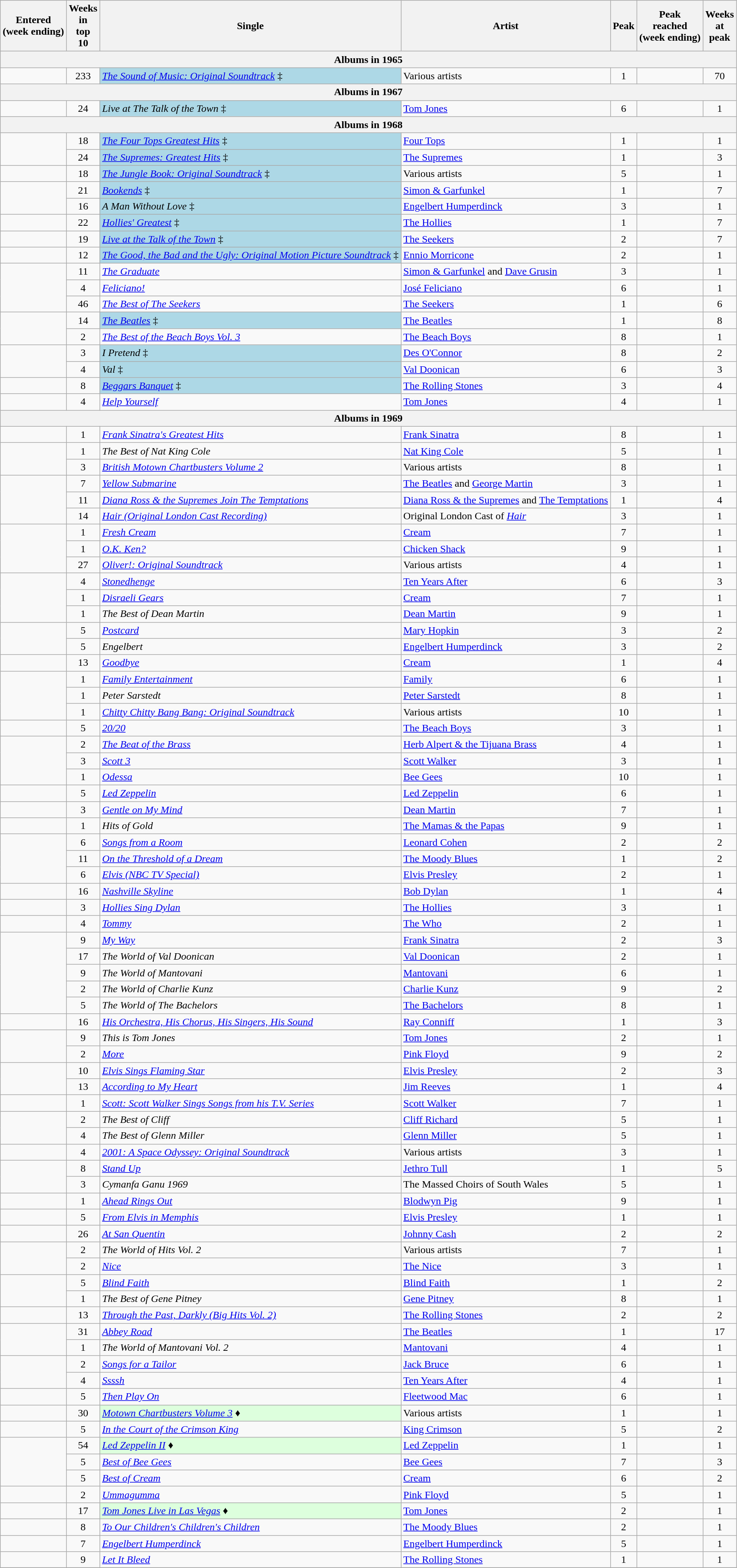<table class="wikitable sortable" style="text-align:center;">
<tr>
<th>Entered <br>(week ending)</th>
<th data-sort-type="number">Weeks<br>in<br>top<br>10</th>
<th>Single</th>
<th>Artist</th>
<th data-sort-type="number">Peak</th>
<th>Peak<br>reached <br>(week ending)</th>
<th data-sort-type="number">Weeks<br>at<br>peak</th>
</tr>
<tr>
<th colspan="7">Albums in 1965</th>
</tr>
<tr>
<td></td>
<td>233</td>
<td align="left" bgcolor=lightblue><em><a href='#'>The Sound of Music: Original Soundtrack</a></em> ‡</td>
<td align="left">Various artists</td>
<td>1</td>
<td></td>
<td>70</td>
</tr>
<tr>
<th colspan="7">Albums in 1967</th>
</tr>
<tr>
<td></td>
<td>24</td>
<td align="left" bgcolor=lightblue><em>Live at The Talk of the Town</em> ‡</td>
<td align="left"><a href='#'>Tom Jones</a></td>
<td>6</td>
<td></td>
<td>1</td>
</tr>
<tr>
<th colspan="7">Albums in 1968</th>
</tr>
<tr>
<td rowspan="2"></td>
<td>18</td>
<td align="left" bgcolor=lightblue><em><a href='#'>The Four Tops Greatest Hits</a></em> ‡</td>
<td align="left"><a href='#'>Four Tops</a></td>
<td>1</td>
<td></td>
<td>1</td>
</tr>
<tr>
<td>24</td>
<td align="left" bgcolor=lightblue><em><a href='#'>The Supremes: Greatest Hits</a></em> ‡</td>
<td align="left"><a href='#'>The Supremes</a></td>
<td>1</td>
<td></td>
<td>3</td>
</tr>
<tr>
<td></td>
<td>18</td>
<td align="left" bgcolor=lightblue><em><a href='#'>The Jungle Book: Original Soundtrack</a></em> ‡</td>
<td align="left">Various artists</td>
<td>5</td>
<td></td>
<td>1</td>
</tr>
<tr>
<td rowspan="2"></td>
<td>21</td>
<td align="left" bgcolor=lightblue><em><a href='#'>Bookends</a></em> ‡</td>
<td align="left"><a href='#'>Simon & Garfunkel</a></td>
<td>1</td>
<td></td>
<td>7</td>
</tr>
<tr>
<td>16</td>
<td align="left" bgcolor=lightblue><em>A Man Without Love</em> ‡</td>
<td align="left"><a href='#'>Engelbert Humperdinck</a></td>
<td>3</td>
<td></td>
<td>1</td>
</tr>
<tr>
<td></td>
<td>22</td>
<td align="left" bgcolor=lightblue><em><a href='#'>Hollies' Greatest</a></em> ‡</td>
<td align="left"><a href='#'>The Hollies</a></td>
<td>1</td>
<td></td>
<td>7</td>
</tr>
<tr>
<td></td>
<td>19</td>
<td align="left" bgcolor=lightblue><em><a href='#'>Live at the Talk of the Town</a></em> ‡</td>
<td align="left"><a href='#'>The Seekers</a></td>
<td>2</td>
<td></td>
<td>7</td>
</tr>
<tr>
<td></td>
<td>12</td>
<td align="left" bgcolor=lightblue><em><a href='#'>The Good, the Bad and the Ugly: Original Motion Picture Soundtrack</a></em> ‡</td>
<td align="left"><a href='#'>Ennio Morricone</a></td>
<td>2</td>
<td></td>
<td>1</td>
</tr>
<tr>
<td rowspan="3"></td>
<td>11</td>
<td align="left"><em><a href='#'>The Graduate</a></em></td>
<td align="left"><a href='#'>Simon & Garfunkel</a> and <a href='#'>Dave Grusin</a></td>
<td>3</td>
<td></td>
<td>1</td>
</tr>
<tr>
<td>4</td>
<td align="left"><em><a href='#'>Feliciano!</a></em></td>
<td align="left"><a href='#'>José Feliciano</a></td>
<td>6</td>
<td></td>
<td>1</td>
</tr>
<tr>
<td>46</td>
<td align="left"><em><a href='#'>The Best of The Seekers</a></em></td>
<td align="left"><a href='#'>The Seekers</a></td>
<td>1</td>
<td></td>
<td>6</td>
</tr>
<tr>
<td rowspan="2"></td>
<td>14</td>
<td align="left" bgcolor=lightblue><em><a href='#'>The Beatles</a></em> ‡</td>
<td align="left"><a href='#'>The Beatles</a></td>
<td>1</td>
<td></td>
<td>8</td>
</tr>
<tr>
<td>2</td>
<td align="left"><em><a href='#'>The Best of the Beach Boys Vol. 3</a></em></td>
<td align="left"><a href='#'>The Beach Boys</a></td>
<td>8</td>
<td></td>
<td>1</td>
</tr>
<tr>
<td rowspan="2"></td>
<td>3</td>
<td align="left" bgcolor=lightblue><em>I Pretend</em> ‡</td>
<td align="left"><a href='#'>Des O'Connor</a></td>
<td>8</td>
<td></td>
<td>2</td>
</tr>
<tr>
<td>4</td>
<td align="left" bgcolor=lightblue><em>Val</em> ‡</td>
<td align="left"><a href='#'>Val Doonican</a></td>
<td>6</td>
<td></td>
<td>3</td>
</tr>
<tr>
<td></td>
<td>8</td>
<td align="left" bgcolor=lightblue><em><a href='#'>Beggars Banquet</a></em> ‡</td>
<td align="left"><a href='#'>The Rolling Stones</a></td>
<td>3</td>
<td></td>
<td>4</td>
</tr>
<tr>
<td></td>
<td>4</td>
<td align="left"><em><a href='#'>Help Yourself</a></em></td>
<td align="left"><a href='#'>Tom Jones</a></td>
<td>4</td>
<td></td>
<td>1</td>
</tr>
<tr>
<th colspan="7">Albums in 1969</th>
</tr>
<tr>
<td></td>
<td>1</td>
<td align="left"><em><a href='#'>Frank Sinatra's Greatest Hits</a></em></td>
<td align="left"><a href='#'>Frank Sinatra</a></td>
<td>8</td>
<td></td>
<td>1</td>
</tr>
<tr>
<td rowspan="2"></td>
<td>1</td>
<td align="left"><em>The Best of Nat King Cole</em></td>
<td align="left"><a href='#'>Nat King Cole</a></td>
<td>5</td>
<td></td>
<td>1</td>
</tr>
<tr>
<td>3</td>
<td align="left"><em><a href='#'>British Motown Chartbusters Volume 2</a></em></td>
<td align="left">Various artists</td>
<td>8</td>
<td></td>
<td>1</td>
</tr>
<tr>
<td rowspan="3"></td>
<td>7</td>
<td align="left"><em><a href='#'>Yellow Submarine</a></em></td>
<td align="left"><a href='#'>The Beatles</a> and <a href='#'>George Martin</a></td>
<td>3</td>
<td></td>
<td>1</td>
</tr>
<tr>
<td>11</td>
<td align="left"><em><a href='#'>Diana Ross & the Supremes Join The Temptations</a></em></td>
<td align="left"><a href='#'>Diana Ross & the Supremes</a> and <a href='#'>The Temptations</a></td>
<td>1</td>
<td></td>
<td>4</td>
</tr>
<tr>
<td>14</td>
<td align="left"><em><a href='#'>Hair (Original London Cast Recording)</a></em></td>
<td align="left">Original London Cast of <em><a href='#'>Hair</a></em></td>
<td>3</td>
<td></td>
<td>1</td>
</tr>
<tr>
<td rowspan="3"></td>
<td>1</td>
<td align="left"><em><a href='#'>Fresh Cream</a></em> </td>
<td align="left"><a href='#'>Cream</a></td>
<td>7</td>
<td></td>
<td>1</td>
</tr>
<tr>
<td>1</td>
<td align="left"><em><a href='#'>O.K. Ken?</a></em></td>
<td align="left"><a href='#'>Chicken Shack</a></td>
<td>9</td>
<td></td>
<td>1</td>
</tr>
<tr>
<td>27</td>
<td align="left"><em><a href='#'>Oliver!: Original Soundtrack</a></em></td>
<td align="left">Various artists</td>
<td>4</td>
<td></td>
<td>1</td>
</tr>
<tr>
<td rowspan="3"></td>
<td>4</td>
<td align="left"><em><a href='#'>Stonedhenge</a></em></td>
<td align="left"><a href='#'>Ten Years After</a></td>
<td>6</td>
<td></td>
<td>3</td>
</tr>
<tr>
<td>1</td>
<td align="left"><em><a href='#'>Disraeli Gears</a></em> </td>
<td align="left"><a href='#'>Cream</a></td>
<td>7</td>
<td></td>
<td>1</td>
</tr>
<tr>
<td>1</td>
<td align="left"><em>The Best of Dean Martin</em></td>
<td align="left"><a href='#'>Dean Martin</a></td>
<td>9</td>
<td></td>
<td>1</td>
</tr>
<tr>
<td rowspan="2"></td>
<td>5</td>
<td align="left"><em><a href='#'>Postcard</a></em></td>
<td align="left"><a href='#'>Mary Hopkin</a></td>
<td>3</td>
<td></td>
<td>2</td>
</tr>
<tr>
<td>5</td>
<td align="left"><em>Engelbert</em></td>
<td align="left"><a href='#'>Engelbert Humperdinck</a></td>
<td>3</td>
<td></td>
<td>2</td>
</tr>
<tr>
<td></td>
<td>13</td>
<td align="left"><em><a href='#'>Goodbye</a></em></td>
<td align="left"><a href='#'>Cream</a></td>
<td>1</td>
<td></td>
<td>4</td>
</tr>
<tr>
<td rowspan="3"></td>
<td>1</td>
<td align="left"><em><a href='#'>Family Entertainment</a></em></td>
<td align="left"><a href='#'>Family</a></td>
<td>6</td>
<td></td>
<td>1</td>
</tr>
<tr>
<td>1</td>
<td align="left"><em>Peter Sarstedt</em></td>
<td align="left"><a href='#'>Peter Sarstedt</a></td>
<td>8</td>
<td></td>
<td>1</td>
</tr>
<tr>
<td>1</td>
<td align="left"><em><a href='#'>Chitty Chitty Bang Bang: Original Soundtrack</a></em></td>
<td align="left">Various artists</td>
<td>10</td>
<td></td>
<td>1</td>
</tr>
<tr>
<td></td>
<td>5</td>
<td align="left"><em><a href='#'>20/20</a></em></td>
<td align="left"><a href='#'>The Beach Boys</a></td>
<td>3</td>
<td></td>
<td>1</td>
</tr>
<tr>
<td rowspan="3"></td>
<td>2</td>
<td align="left"><em><a href='#'>The Beat of the Brass</a></em></td>
<td align="left"><a href='#'>Herb Alpert & the Tijuana Brass</a></td>
<td>4</td>
<td></td>
<td>1</td>
</tr>
<tr>
<td>3</td>
<td align="left"><em><a href='#'>Scott 3</a></em></td>
<td align="left"><a href='#'>Scott Walker</a></td>
<td>3</td>
<td></td>
<td>1</td>
</tr>
<tr>
<td>1</td>
<td align="left"><em><a href='#'>Odessa</a></em></td>
<td align="left"><a href='#'>Bee Gees</a></td>
<td>10</td>
<td></td>
<td>1</td>
</tr>
<tr>
<td></td>
<td>5</td>
<td align="left"><em><a href='#'>Led Zeppelin</a></em></td>
<td align="left"><a href='#'>Led Zeppelin</a></td>
<td>6</td>
<td></td>
<td>1</td>
</tr>
<tr>
<td></td>
<td>3</td>
<td align="left"><em><a href='#'>Gentle on My Mind</a></em></td>
<td align="left"><a href='#'>Dean Martin</a></td>
<td>7</td>
<td></td>
<td>1</td>
</tr>
<tr>
<td></td>
<td>1</td>
<td align="left"><em>Hits of Gold</em></td>
<td align="left"><a href='#'>The Mamas & the Papas</a></td>
<td>9</td>
<td></td>
<td>1</td>
</tr>
<tr>
<td rowspan="3"></td>
<td>6</td>
<td align="left"><em><a href='#'>Songs from a Room</a></em></td>
<td align="left"><a href='#'>Leonard Cohen</a></td>
<td>2</td>
<td></td>
<td>2</td>
</tr>
<tr>
<td>11</td>
<td align="left"><em><a href='#'>On the Threshold of a Dream</a></em></td>
<td align="left"><a href='#'>The Moody Blues</a></td>
<td>1</td>
<td></td>
<td>2</td>
</tr>
<tr>
<td>6</td>
<td align="left"><em><a href='#'>Elvis (NBC TV Special)</a></em></td>
<td align="left"><a href='#'>Elvis Presley</a></td>
<td>2</td>
<td></td>
<td>1</td>
</tr>
<tr>
<td></td>
<td>16</td>
<td align="left"><em><a href='#'>Nashville Skyline</a></em></td>
<td align="left"><a href='#'>Bob Dylan</a></td>
<td>1</td>
<td></td>
<td>4</td>
</tr>
<tr>
<td></td>
<td>3</td>
<td align="left"><em><a href='#'>Hollies Sing Dylan</a></em></td>
<td align="left"><a href='#'>The Hollies</a></td>
<td>3</td>
<td></td>
<td>1</td>
</tr>
<tr>
<td></td>
<td>4</td>
<td align="left"><em><a href='#'>Tommy</a></em></td>
<td align="left"><a href='#'>The Who</a></td>
<td>2</td>
<td></td>
<td>1</td>
</tr>
<tr>
<td rowspan="5"></td>
<td>9</td>
<td align="left"><em><a href='#'>My Way</a></em></td>
<td align="left"><a href='#'>Frank Sinatra</a></td>
<td>2</td>
<td></td>
<td>3</td>
</tr>
<tr>
<td>17</td>
<td align="left"><em>The World of Val Doonican</em></td>
<td align="left"><a href='#'>Val Doonican</a></td>
<td>2</td>
<td></td>
<td>1</td>
</tr>
<tr>
<td>9</td>
<td align="left"><em>The World of Mantovani</em></td>
<td align="left"><a href='#'>Mantovani</a></td>
<td>6</td>
<td></td>
<td>1</td>
</tr>
<tr>
<td>2</td>
<td align="left"><em>The World of Charlie Kunz</em></td>
<td align="left"><a href='#'>Charlie Kunz</a></td>
<td>9</td>
<td></td>
<td>2</td>
</tr>
<tr>
<td>5</td>
<td align="left"><em>The World of The Bachelors</em></td>
<td align="left"><a href='#'>The Bachelors</a></td>
<td>8</td>
<td></td>
<td>1</td>
</tr>
<tr>
<td></td>
<td>16</td>
<td align="left"><em><a href='#'>His Orchestra, His Chorus, His Singers, His Sound</a></em></td>
<td align="left"><a href='#'>Ray Conniff</a></td>
<td>1</td>
<td></td>
<td>3</td>
</tr>
<tr>
<td rowspan="2"></td>
<td>9</td>
<td align="left"><em>This is Tom Jones</em></td>
<td align="left"><a href='#'>Tom Jones</a></td>
<td>2</td>
<td></td>
<td>1</td>
</tr>
<tr>
<td>2</td>
<td align="left"><em><a href='#'>More</a></em></td>
<td align="left"><a href='#'>Pink Floyd</a></td>
<td>9</td>
<td></td>
<td>2</td>
</tr>
<tr>
<td rowspan="2"></td>
<td>10</td>
<td align="left"><em><a href='#'>Elvis Sings Flaming Star</a></em></td>
<td align="left"><a href='#'>Elvis Presley</a></td>
<td>2</td>
<td></td>
<td>3</td>
</tr>
<tr>
<td>13</td>
<td align="left"><em><a href='#'>According to My Heart</a></em></td>
<td align="left"><a href='#'>Jim Reeves</a></td>
<td>1</td>
<td></td>
<td>4</td>
</tr>
<tr>
<td></td>
<td>1</td>
<td align="left"><em><a href='#'>Scott: Scott Walker Sings Songs from his T.V. Series</a></em></td>
<td align="left"><a href='#'>Scott Walker</a></td>
<td>7</td>
<td></td>
<td>1</td>
</tr>
<tr>
<td rowspan="2"></td>
<td>2</td>
<td align="left"><em>The Best of Cliff</em></td>
<td align="left"><a href='#'>Cliff Richard</a></td>
<td>5</td>
<td></td>
<td>1</td>
</tr>
<tr>
<td>4</td>
<td align="left"><em>The Best of Glenn Miller</em></td>
<td align="left"><a href='#'>Glenn Miller</a></td>
<td>5</td>
<td></td>
<td>1</td>
</tr>
<tr>
<td></td>
<td>4</td>
<td align="left"><em><a href='#'>2001: A Space Odyssey: Original Soundtrack</a></em></td>
<td align="left">Various artists</td>
<td>3</td>
<td></td>
<td>1</td>
</tr>
<tr>
<td rowspan="2"></td>
<td>8</td>
<td align="left"><em><a href='#'>Stand Up</a></em></td>
<td align="left"><a href='#'>Jethro Tull</a></td>
<td>1</td>
<td></td>
<td>5</td>
</tr>
<tr>
<td>3</td>
<td align="left"><em>Cymanfa Ganu 1969</em></td>
<td align="left">The Massed Choirs of South Wales</td>
<td>5</td>
<td></td>
<td>1</td>
</tr>
<tr>
<td></td>
<td>1</td>
<td align="left"><em><a href='#'>Ahead Rings Out</a></em></td>
<td align="left"><a href='#'>Blodwyn Pig</a></td>
<td>9</td>
<td></td>
<td>1</td>
</tr>
<tr>
<td></td>
<td>5</td>
<td align="left"><em><a href='#'>From Elvis in Memphis</a></em></td>
<td align="left"><a href='#'>Elvis Presley</a></td>
<td>1</td>
<td></td>
<td>1</td>
</tr>
<tr>
<td></td>
<td>26</td>
<td align="left"><em><a href='#'>At San Quentin</a></em></td>
<td align="left"><a href='#'>Johnny Cash</a></td>
<td>2</td>
<td></td>
<td>2</td>
</tr>
<tr>
<td rowspan="2"></td>
<td>2</td>
<td align="left"><em>The World of Hits Vol. 2</em></td>
<td align="left">Various artists</td>
<td>7</td>
<td></td>
<td>1</td>
</tr>
<tr>
<td>2</td>
<td align="left"><em><a href='#'>Nice</a></em></td>
<td align="left"><a href='#'>The Nice</a></td>
<td>3</td>
<td></td>
<td>1</td>
</tr>
<tr>
<td rowspan="2"></td>
<td>5</td>
<td align="left"><em><a href='#'>Blind Faith</a></em></td>
<td align="left"><a href='#'>Blind Faith</a></td>
<td>1</td>
<td></td>
<td>2</td>
</tr>
<tr>
<td>1</td>
<td align="left"><em>The Best of Gene Pitney</em></td>
<td align="left"><a href='#'>Gene Pitney</a></td>
<td>8</td>
<td></td>
<td>1</td>
</tr>
<tr>
<td></td>
<td>13</td>
<td align="left"><em><a href='#'>Through the Past, Darkly (Big Hits Vol. 2)</a></em></td>
<td align="left"><a href='#'>The Rolling Stones</a></td>
<td>2</td>
<td></td>
<td>2</td>
</tr>
<tr>
<td rowspan="2"></td>
<td>31</td>
<td align="left"><em><a href='#'>Abbey Road</a></em></td>
<td align="left"><a href='#'>The Beatles</a></td>
<td>1</td>
<td></td>
<td>17</td>
</tr>
<tr>
<td>1</td>
<td align="left"><em>The World of Mantovani Vol. 2</em></td>
<td align="left"><a href='#'>Mantovani</a></td>
<td>4</td>
<td></td>
<td>1</td>
</tr>
<tr>
<td rowspan="2"></td>
<td>2</td>
<td align="left"><em><a href='#'>Songs for a Tailor</a></em></td>
<td align="left"><a href='#'>Jack Bruce</a></td>
<td>6</td>
<td></td>
<td>1</td>
</tr>
<tr>
<td>4</td>
<td align="left"><em><a href='#'>Ssssh</a></em></td>
<td align="left"><a href='#'>Ten Years After</a></td>
<td>4</td>
<td></td>
<td>1</td>
</tr>
<tr>
<td></td>
<td>5</td>
<td align="left"><em><a href='#'>Then Play On</a></em></td>
<td align="left"><a href='#'>Fleetwood Mac</a></td>
<td>6</td>
<td></td>
<td>1</td>
</tr>
<tr>
<td></td>
<td>30</td>
<td align="left" bgcolor=#DDFFDD><em><a href='#'>Motown Chartbusters Volume 3</a></em> ♦</td>
<td align="left">Various artists</td>
<td>1</td>
<td></td>
<td>1</td>
</tr>
<tr>
<td></td>
<td>5</td>
<td align="left"><em><a href='#'>In the Court of the Crimson King</a></em></td>
<td align="left"><a href='#'>King Crimson</a></td>
<td>5</td>
<td></td>
<td>2</td>
</tr>
<tr>
<td rowspan="3"></td>
<td>54</td>
<td align="left" bgcolor=#DDFFDD><em><a href='#'>Led Zeppelin II</a></em> ♦</td>
<td align="left"><a href='#'>Led Zeppelin</a></td>
<td>1</td>
<td></td>
<td>1</td>
</tr>
<tr>
<td>5</td>
<td align="left"><em><a href='#'>Best of Bee Gees</a></em></td>
<td align="left"><a href='#'>Bee Gees</a></td>
<td>7</td>
<td></td>
<td>3</td>
</tr>
<tr>
<td>5</td>
<td align="left"><em><a href='#'>Best of Cream</a></em></td>
<td align="left"><a href='#'>Cream</a></td>
<td>6</td>
<td></td>
<td>2</td>
</tr>
<tr>
<td></td>
<td>2</td>
<td align="left"><em><a href='#'>Ummagumma</a></em></td>
<td align="left"><a href='#'>Pink Floyd</a></td>
<td>5</td>
<td></td>
<td>1</td>
</tr>
<tr>
<td></td>
<td>17</td>
<td align="left" bgcolor=#DDFFDD><em><a href='#'>Tom Jones Live in Las Vegas</a></em> ♦</td>
<td align="left"><a href='#'>Tom Jones</a></td>
<td>2</td>
<td></td>
<td>1</td>
</tr>
<tr>
<td></td>
<td>8</td>
<td align="left"><em><a href='#'>To Our Children's Children's Children</a></em></td>
<td align="left"><a href='#'>The Moody Blues</a></td>
<td>2</td>
<td></td>
<td>1</td>
</tr>
<tr>
<td></td>
<td>7</td>
<td align="left"><em><a href='#'>Engelbert Humperdinck</a></em></td>
<td align="left"><a href='#'>Engelbert Humperdinck</a></td>
<td>5</td>
<td></td>
<td>1</td>
</tr>
<tr>
<td></td>
<td>9</td>
<td align="left"><em><a href='#'>Let It Bleed</a></em></td>
<td align="left"><a href='#'>The Rolling Stones</a></td>
<td>1</td>
<td></td>
<td>1</td>
</tr>
<tr>
</tr>
</table>
